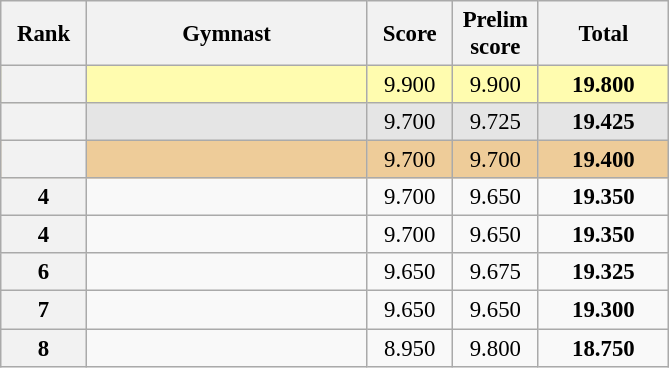<table class="wikitable sortable" style="text-align:center; font-size:95%">
<tr>
<th scope="col" style="width:50px;">Rank</th>
<th scope="col" style="width:180px;">Gymnast</th>
<th scope="col" style="width:50px;">Score</th>
<th scope="col" style="width:50px;">Prelim score</th>
<th scope="col" style="width:80px;">Total</th>
</tr>
<tr style="background:#fffcaf;">
<th scope=row style="text-align:center"></th>
<td style="text-align:left;"></td>
<td>9.900</td>
<td>9.900</td>
<td><strong>19.800</strong></td>
</tr>
<tr style="background:#e5e5e5;">
<th scope=row style="text-align:center"></th>
<td style="text-align:left;"></td>
<td>9.700</td>
<td>9.725</td>
<td><strong>19.425</strong></td>
</tr>
<tr style="background:#ec9;">
<th scope=row style="text-align:center"></th>
<td style="text-align:left;"></td>
<td>9.700</td>
<td>9.700</td>
<td><strong>19.400</strong></td>
</tr>
<tr>
<th scope=row style="text-align:center">4</th>
<td style="text-align:left;"></td>
<td>9.700</td>
<td>9.650</td>
<td><strong>19.350</strong></td>
</tr>
<tr>
<th scope=row style="text-align:center">4</th>
<td style="text-align:left;"></td>
<td>9.700</td>
<td>9.650</td>
<td><strong>19.350</strong></td>
</tr>
<tr>
<th scope=row style="text-align:center">6</th>
<td style="text-align:left;"></td>
<td>9.650</td>
<td>9.675</td>
<td><strong>19.325</strong></td>
</tr>
<tr>
<th scope=row style="text-align:center">7</th>
<td style="text-align:left;"></td>
<td>9.650</td>
<td>9.650</td>
<td><strong>19.300</strong></td>
</tr>
<tr>
<th scope=row style="text-align:center">8</th>
<td style="text-align:left;"></td>
<td>8.950</td>
<td>9.800</td>
<td><strong>18.750</strong></td>
</tr>
</table>
